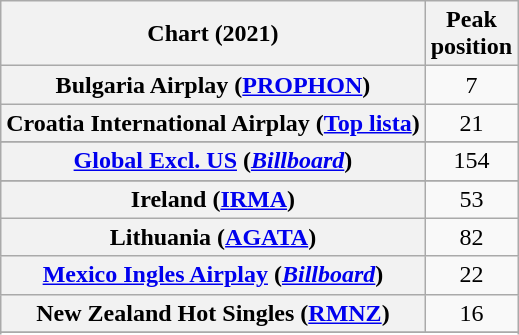<table class="wikitable sortable plainrowheaders" style="text-align:center">
<tr>
<th scope="col">Chart (2021)</th>
<th scope="col">Peak<br>position</th>
</tr>
<tr>
<th scope="row">Bulgaria Airplay (<a href='#'>PROPHON</a>)</th>
<td>7</td>
</tr>
<tr>
<th scope="row">Croatia International Airplay (<a href='#'>Top lista</a>)</th>
<td>21</td>
</tr>
<tr>
</tr>
<tr>
</tr>
<tr>
<th scope="row"><a href='#'>Global Excl. US</a> (<em><a href='#'>Billboard</a></em>)</th>
<td>154</td>
</tr>
<tr>
</tr>
<tr>
</tr>
<tr>
<th scope="row">Ireland (<a href='#'>IRMA</a>)</th>
<td>53</td>
</tr>
<tr>
<th scope="row">Lithuania (<a href='#'>AGATA</a>)</th>
<td>82</td>
</tr>
<tr>
<th scope="row"><a href='#'>Mexico Ingles Airplay</a> (<em><a href='#'>Billboard</a></em>)</th>
<td>22</td>
</tr>
<tr>
<th scope="row">New Zealand Hot Singles (<a href='#'>RMNZ</a>)</th>
<td>16</td>
</tr>
<tr>
</tr>
<tr>
</tr>
<tr>
</tr>
</table>
